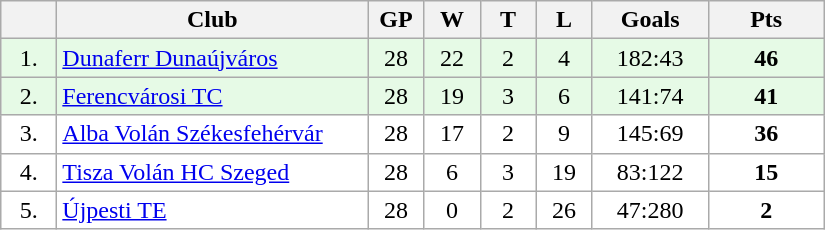<table class="wikitable">
<tr>
<th width="30"></th>
<th width="200">Club</th>
<th width="30">GP</th>
<th width="30">W</th>
<th width="30">T</th>
<th width="30">L</th>
<th width="70">Goals</th>
<th width="70">Pts</th>
</tr>
<tr bgcolor="#e6fae6" align="center">
<td>1.</td>
<td align="left"><a href='#'>Dunaferr Dunaújváros</a></td>
<td>28</td>
<td>22</td>
<td>2</td>
<td>4</td>
<td>182:43</td>
<td><strong>46</strong></td>
</tr>
<tr bgcolor="#e6fae6" align="center">
<td>2.</td>
<td align="left"><a href='#'>Ferencvárosi TC</a></td>
<td>28</td>
<td>19</td>
<td>3</td>
<td>6</td>
<td>141:74</td>
<td><strong>41</strong></td>
</tr>
<tr bgcolor="#FFFFFF" align="center">
<td>3.</td>
<td align="left"><a href='#'>Alba Volán Székesfehérvár</a></td>
<td>28</td>
<td>17</td>
<td>2</td>
<td>9</td>
<td>145:69</td>
<td><strong>36</strong></td>
</tr>
<tr bgcolor="#FFFFFF" align="center">
<td>4.</td>
<td align="left"><a href='#'>Tisza Volán HC Szeged</a></td>
<td>28</td>
<td>6</td>
<td>3</td>
<td>19</td>
<td>83:122</td>
<td><strong>15</strong></td>
</tr>
<tr bgcolor="#FFFFFF" align="center">
<td>5.</td>
<td align="left"><a href='#'>Újpesti TE</a></td>
<td>28</td>
<td>0</td>
<td>2</td>
<td>26</td>
<td>47:280</td>
<td><strong>2</strong></td>
</tr>
</table>
